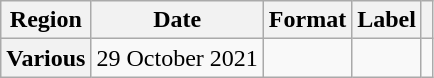<table class="wikitable plainrowheaders">
<tr>
<th scope="col">Region</th>
<th scope="col">Date</th>
<th scope="col">Format</th>
<th scope="col">Label</th>
<th scope="col"></th>
</tr>
<tr>
<th scope="row" ! scope="row">Various</th>
<td>29 October 2021</td>
<td></td>
<td></td>
<td style="text-align:center;"></td>
</tr>
</table>
